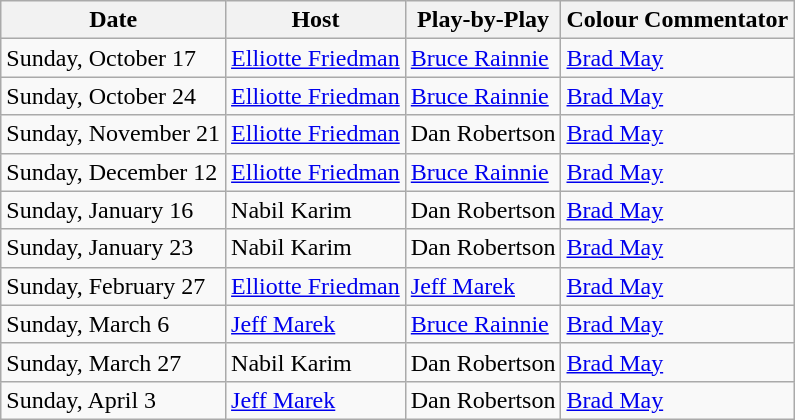<table class="wikitable">
<tr>
<th>Date</th>
<th>Host</th>
<th>Play-by-Play</th>
<th>Colour Commentator</th>
</tr>
<tr>
<td>Sunday, October 17</td>
<td><a href='#'>Elliotte Friedman</a></td>
<td><a href='#'>Bruce Rainnie</a></td>
<td><a href='#'>Brad May</a></td>
</tr>
<tr>
<td>Sunday, October 24</td>
<td><a href='#'>Elliotte Friedman</a></td>
<td><a href='#'>Bruce Rainnie</a></td>
<td><a href='#'>Brad May</a></td>
</tr>
<tr>
<td>Sunday, November 21</td>
<td><a href='#'>Elliotte Friedman</a></td>
<td>Dan Robertson</td>
<td><a href='#'>Brad May</a></td>
</tr>
<tr>
<td>Sunday, December 12</td>
<td><a href='#'>Elliotte Friedman</a></td>
<td><a href='#'>Bruce Rainnie</a></td>
<td><a href='#'>Brad May</a></td>
</tr>
<tr>
<td>Sunday, January 16</td>
<td>Nabil Karim</td>
<td>Dan Robertson</td>
<td><a href='#'>Brad May</a></td>
</tr>
<tr>
<td>Sunday, January 23</td>
<td>Nabil Karim</td>
<td>Dan Robertson</td>
<td><a href='#'>Brad May</a></td>
</tr>
<tr>
<td>Sunday, February 27</td>
<td><a href='#'>Elliotte Friedman</a></td>
<td><a href='#'>Jeff Marek</a></td>
<td><a href='#'>Brad May</a></td>
</tr>
<tr>
<td>Sunday, March 6</td>
<td><a href='#'>Jeff Marek</a></td>
<td><a href='#'>Bruce Rainnie</a></td>
<td><a href='#'>Brad May</a></td>
</tr>
<tr>
<td>Sunday, March 27</td>
<td>Nabil Karim</td>
<td>Dan Robertson</td>
<td><a href='#'>Brad May</a></td>
</tr>
<tr>
<td>Sunday, April 3</td>
<td><a href='#'>Jeff Marek</a></td>
<td>Dan Robertson</td>
<td><a href='#'>Brad May</a></td>
</tr>
</table>
